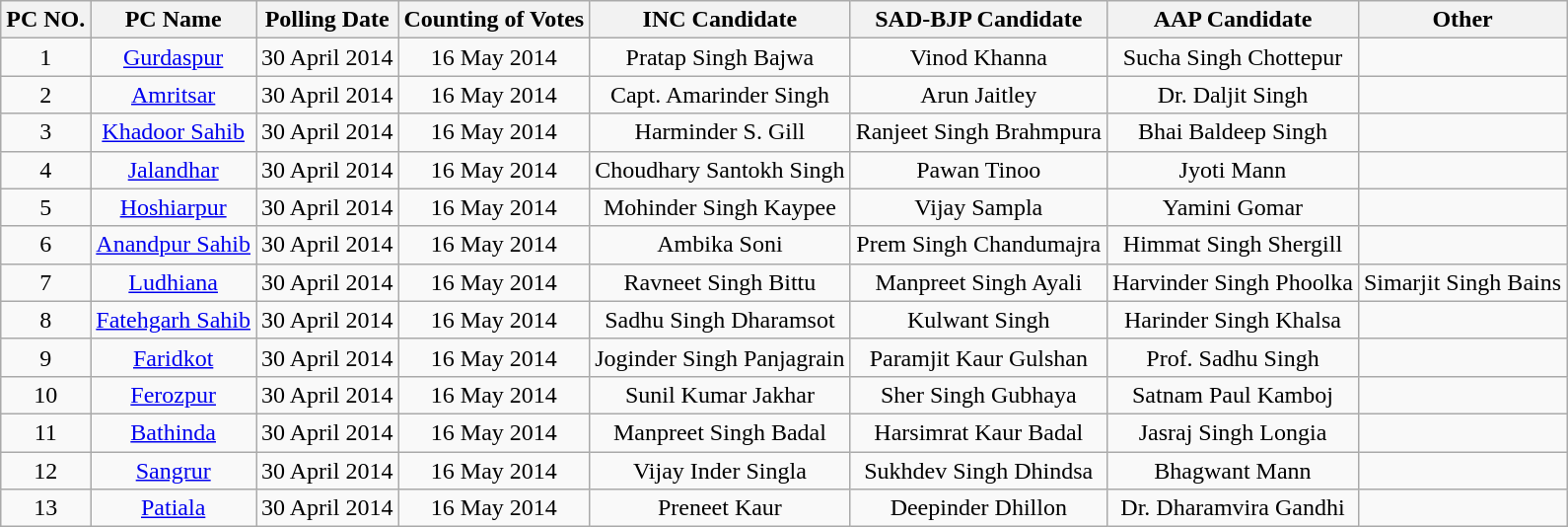<table class="wikitable sortable" style="text-align:center">
<tr>
<th>PC NO.</th>
<th>PC Name</th>
<th>Polling Date</th>
<th>Counting of Votes</th>
<th>INC Candidate</th>
<th>SAD-BJP Candidate</th>
<th>AAP Candidate</th>
<th>Other</th>
</tr>
<tr>
<td>1</td>
<td><a href='#'>Gurdaspur</a></td>
<td>30 April 2014</td>
<td>16 May 2014</td>
<td>Pratap Singh Bajwa</td>
<td>Vinod Khanna</td>
<td>Sucha Singh Chottepur</td>
<td></td>
</tr>
<tr>
<td>2</td>
<td><a href='#'>Amritsar</a></td>
<td>30 April 2014</td>
<td>16 May 2014</td>
<td>Capt. Amarinder Singh</td>
<td>Arun Jaitley</td>
<td>Dr. Daljit Singh</td>
<td></td>
</tr>
<tr>
<td>3</td>
<td><a href='#'>Khadoor Sahib</a></td>
<td>30 April 2014</td>
<td>16 May 2014</td>
<td>Harminder S. Gill</td>
<td>Ranjeet Singh Brahmpura</td>
<td>Bhai Baldeep Singh</td>
<td></td>
</tr>
<tr>
<td>4</td>
<td><a href='#'>Jalandhar</a></td>
<td>30 April 2014</td>
<td>16 May 2014</td>
<td>Choudhary Santokh Singh</td>
<td>Pawan Tinoo</td>
<td>Jyoti Mann</td>
<td></td>
</tr>
<tr>
<td>5</td>
<td><a href='#'>Hoshiarpur</a></td>
<td>30 April 2014</td>
<td>16 May 2014</td>
<td>Mohinder Singh Kaypee</td>
<td>Vijay Sampla</td>
<td>Yamini Gomar</td>
<td></td>
</tr>
<tr>
<td>6</td>
<td><a href='#'>Anandpur Sahib</a></td>
<td>30 April 2014</td>
<td>16 May 2014</td>
<td>Ambika Soni</td>
<td>Prem Singh Chandumajra</td>
<td>Himmat Singh Shergill</td>
<td></td>
</tr>
<tr>
<td>7</td>
<td><a href='#'>Ludhiana</a></td>
<td>30 April 2014</td>
<td>16 May 2014</td>
<td>Ravneet Singh Bittu</td>
<td>Manpreet Singh Ayali</td>
<td>Harvinder Singh Phoolka</td>
<td>Simarjit Singh Bains</td>
</tr>
<tr>
<td>8</td>
<td><a href='#'>Fatehgarh Sahib</a></td>
<td>30 April 2014</td>
<td>16 May 2014</td>
<td>Sadhu Singh Dharamsot</td>
<td>Kulwant Singh</td>
<td>Harinder Singh Khalsa</td>
<td></td>
</tr>
<tr>
<td>9</td>
<td><a href='#'>Faridkot</a></td>
<td>30 April 2014</td>
<td>16 May 2014</td>
<td>Joginder Singh Panjagrain</td>
<td>Paramjit Kaur Gulshan</td>
<td>Prof. Sadhu Singh</td>
<td></td>
</tr>
<tr>
<td>10</td>
<td><a href='#'>Ferozpur</a></td>
<td>30 April 2014</td>
<td>16 May 2014</td>
<td>Sunil Kumar Jakhar</td>
<td>Sher Singh Gubhaya</td>
<td>Satnam Paul Kamboj</td>
<td></td>
</tr>
<tr>
<td>11</td>
<td><a href='#'>Bathinda</a></td>
<td>30 April 2014</td>
<td>16 May 2014</td>
<td>Manpreet Singh Badal</td>
<td>Harsimrat Kaur Badal</td>
<td>Jasraj Singh Longia</td>
<td></td>
</tr>
<tr>
<td>12</td>
<td><a href='#'>Sangrur</a></td>
<td>30 April 2014</td>
<td>16 May 2014</td>
<td>Vijay Inder Singla</td>
<td>Sukhdev Singh Dhindsa</td>
<td>Bhagwant Mann</td>
<td></td>
</tr>
<tr>
<td>13</td>
<td><a href='#'>Patiala</a></td>
<td>30 April 2014</td>
<td>16 May 2014</td>
<td>Preneet Kaur</td>
<td>Deepinder Dhillon</td>
<td>Dr. Dharamvira Gandhi</td>
<td></td>
</tr>
</table>
